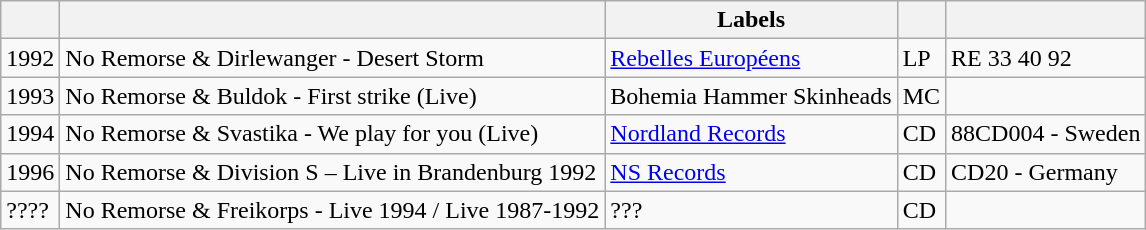<table class="wikitable">
<tr>
<th></th>
<th></th>
<th>Labels</th>
<th></th>
<th></th>
</tr>
<tr>
<td>1992</td>
<td>No Remorse & Dirlewanger - Desert Storm</td>
<td><a href='#'>Rebelles Européens</a></td>
<td>LP</td>
<td>RE 33 40 92</td>
</tr>
<tr>
<td>1993</td>
<td>No Remorse & Buldok - First strike (Live)</td>
<td>Bohemia Hammer Skinheads</td>
<td>MC</td>
<td></td>
</tr>
<tr>
<td>1994</td>
<td>No Remorse & Svastika - We play for you (Live)</td>
<td><a href='#'>Nordland Records</a></td>
<td>CD</td>
<td>88CD004 - Sweden</td>
</tr>
<tr>
<td>1996</td>
<td>No Remorse & Division S – Live in Brandenburg 1992</td>
<td><a href='#'>NS Records</a></td>
<td>CD</td>
<td>CD20 - Germany</td>
</tr>
<tr>
<td>????</td>
<td>No Remorse & Freikorps - Live 1994 / Live 1987-1992</td>
<td>???</td>
<td>CD</td>
<td></td>
</tr>
</table>
